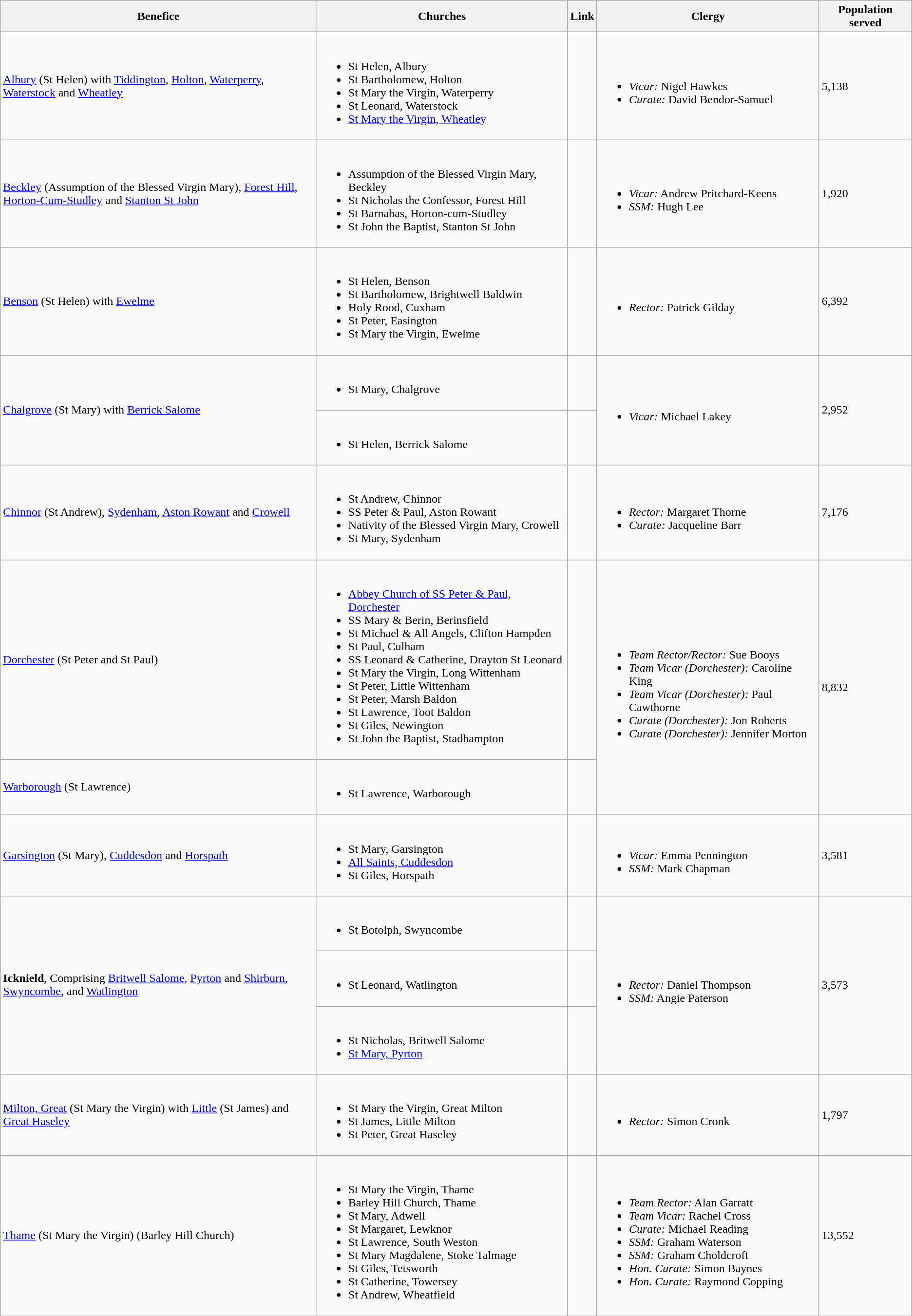<table class="wikitable">
<tr>
<th width="425">Benefice</th>
<th>Churches</th>
<th>Link</th>
<th>Clergy</th>
<th>Population served</th>
</tr>
<tr>
<td><a href='#'>Albury</a> (St Helen) with <a href='#'>Tiddington</a>, <a href='#'>Holton</a>, <a href='#'>Waterperry</a>, <a href='#'>Waterstock</a> and <a href='#'>Wheatley</a></td>
<td><br><ul><li>St Helen, Albury</li><li>St Bartholomew, Holton</li><li>St Mary the Virgin, Waterperry</li><li>St Leonard, Waterstock</li><li><a href='#'>St Mary the Virgin, Wheatley</a></li></ul></td>
<td></td>
<td><br><ul><li><em>Vicar:</em> Nigel Hawkes</li><li><em>Curate:</em> David Bendor-Samuel</li></ul></td>
<td>5,138</td>
</tr>
<tr>
<td><a href='#'>Beckley</a> (Assumption of the Blessed Virgin Mary), <a href='#'>Forest Hill</a>, <a href='#'>Horton-Cum-Studley</a> and <a href='#'>Stanton St John</a></td>
<td><br><ul><li>Assumption of the Blessed Virgin Mary, Beckley</li><li>St Nicholas the Confessor, Forest Hill</li><li>St Barnabas, Horton-cum-Studley</li><li>St John the Baptist, Stanton St John</li></ul></td>
<td></td>
<td><br><ul><li><em>Vicar:</em> Andrew Pritchard-Keens</li><li><em>SSM:</em> Hugh Lee</li></ul></td>
<td>1,920</td>
</tr>
<tr>
<td><a href='#'>Benson</a> (St Helen) with <a href='#'>Ewelme</a></td>
<td><br><ul><li>St Helen, Benson</li><li>St Bartholomew, Brightwell Baldwin</li><li>Holy Rood, Cuxham</li><li>St Peter, Easington</li><li>St Mary the Virgin, Ewelme</li></ul></td>
<td></td>
<td><br><ul><li><em>Rector:</em> Patrick Gilday</li></ul></td>
<td>6,392</td>
</tr>
<tr>
<td rowspan="2"><a href='#'>Chalgrove</a> (St Mary) with <a href='#'>Berrick Salome</a></td>
<td><br><ul><li>St Mary, Chalgrove</li></ul></td>
<td></td>
<td rowspan="2"><br><ul><li><em>Vicar:</em> Michael Lakey</li></ul></td>
<td rowspan="2">2,952</td>
</tr>
<tr>
<td><br><ul><li>St Helen, Berrick Salome</li></ul></td>
<td></td>
</tr>
<tr>
<td><a href='#'>Chinnor</a> (St Andrew), <a href='#'>Sydenham</a>, <a href='#'>Aston Rowant</a> and <a href='#'>Crowell</a></td>
<td><br><ul><li>St Andrew, Chinnor</li><li>SS Peter & Paul, Aston Rowant</li><li>Nativity of the Blessed Virgin Mary, Crowell</li><li>St Mary, Sydenham</li></ul></td>
<td></td>
<td><br><ul><li><em>Rector:</em> Margaret Thorne</li><li><em>Curate:</em> Jacqueline Barr</li></ul></td>
<td>7,176</td>
</tr>
<tr>
<td><a href='#'>Dorchester</a> (St Peter and St Paul)</td>
<td><br><ul><li><a href='#'>Abbey Church of SS Peter & Paul, Dorchester</a></li><li>SS Mary & Berin, Berinsfield</li><li>St Michael & All Angels, Clifton Hampden</li><li>St Paul, Culham</li><li>SS Leonard & Catherine, Drayton St Leonard</li><li>St Mary the Virgin, Long Wittenham</li><li>St Peter, Little Wittenham</li><li>St Peter, Marsh Baldon</li><li>St Lawrence, Toot Baldon</li><li>St Giles, Newington</li><li>St John the Baptist, Stadhampton</li></ul></td>
<td></td>
<td rowspan="2"><br><ul><li><em>Team Rector/Rector:</em> Sue Booys</li><li><em>Team Vicar (Dorchester):</em> Caroline King</li><li><em>Team Vicar (Dorchester):</em> Paul Cawthorne</li><li><em>Curate (Dorchester):</em> Jon Roberts</li><li><em>Curate (Dorchester):</em> Jennifer Morton</li></ul></td>
<td rowspan="2">8,832</td>
</tr>
<tr>
<td><a href='#'>Warborough</a> (St Lawrence)</td>
<td><br><ul><li>St Lawrence, Warborough</li></ul></td>
<td></td>
</tr>
<tr>
<td><a href='#'>Garsington</a> (St Mary), <a href='#'>Cuddesdon</a> and <a href='#'>Horspath</a></td>
<td><br><ul><li>St Mary, Garsington</li><li><a href='#'>All Saints, Cuddesdon</a></li><li>St Giles, Horspath</li></ul></td>
<td></td>
<td><br><ul><li><em>Vicar:</em> Emma Pennington</li><li><em>SSM:</em> Mark Chapman</li></ul></td>
<td>3,581</td>
</tr>
<tr>
<td rowspan="3"><strong>Icknield</strong>, Comprising <a href='#'>Britwell Salome</a>, <a href='#'>Pyrton</a> and <a href='#'>Shirburn</a>, <a href='#'>Swyncombe</a>, and <a href='#'>Watlington</a></td>
<td><br><ul><li>St Botolph, Swyncombe</li></ul></td>
<td></td>
<td rowspan="3"><br><ul><li><em>Rector:</em> Daniel Thompson</li><li><em>SSM:</em> Angie Paterson</li></ul></td>
<td rowspan="3">3,573</td>
</tr>
<tr>
<td><br><ul><li>St Leonard, Watlington</li></ul></td>
<td></td>
</tr>
<tr>
<td><br><ul><li>St Nicholas, Britwell Salome</li><li><a href='#'>St Mary, Pyrton</a></li></ul></td>
<td></td>
</tr>
<tr>
<td><a href='#'>Milton, Great</a> (St Mary the Virgin) with <a href='#'>Little</a> (St James) and <a href='#'>Great Haseley</a></td>
<td><br><ul><li>St Mary the Virgin, Great Milton</li><li>St James, Little Milton</li><li>St Peter, Great Haseley</li></ul></td>
<td></td>
<td><br><ul><li><em>Rector:</em> Simon Cronk</li></ul></td>
<td>1,797</td>
</tr>
<tr>
<td><a href='#'>Thame</a> (St Mary the Virgin) (Barley Hill Church)</td>
<td><br><ul><li>St Mary the Virgin, Thame </li><li>Barley Hill Church, Thame </li><li>St Mary, Adwell</li><li>St Margaret, Lewknor</li><li>St Lawrence, South Weston</li><li>St Mary Magdalene, Stoke Talmage</li><li>St Giles, Tetsworth</li><li>St Catherine, Towersey </li><li>St Andrew, Wheatfield</li></ul></td>
<td></td>
<td><br><ul><li><em>Team Rector:</em> Alan Garratt</li><li><em>Team Vicar:</em> Rachel Cross</li><li><em>Curate:</em> Michael Reading</li><li><em>SSM:</em> Graham Waterson</li><li><em>SSM:</em> Graham Choldcroft</li><li><em>Hon. Curate:</em> Simon Baynes</li><li><em>Hon. Curate:</em> Raymond Copping</li></ul></td>
<td>13,552</td>
</tr>
</table>
